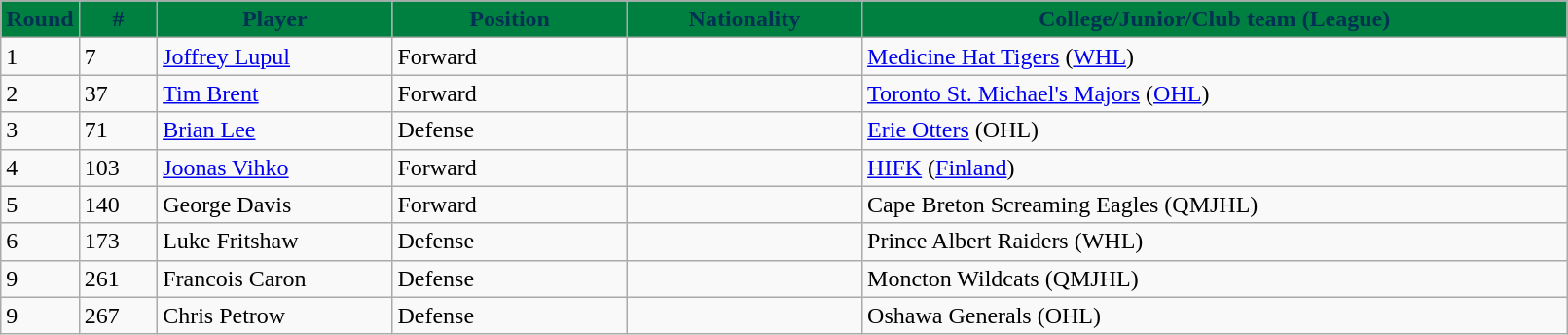<table class="wikitable">
<tr>
<th style="background:#008040;color:#003153;"  width="5%">Round</th>
<th style="background:#008040;color:#003153;"  width="5%">#</th>
<th style="background:#008040;color:#003153;"  width="15%">Player</th>
<th style="background:#008040;color:#003153;"  width="15%">Position</th>
<th style="background:#008040;color:#003153;"  width="15%">Nationality</th>
<th style="background:#008040;color:#003153;"  width="100%">College/Junior/Club team (League)</th>
</tr>
<tr>
<td>1</td>
<td>7</td>
<td><a href='#'>Joffrey Lupul</a></td>
<td>Forward</td>
<td></td>
<td><a href='#'>Medicine Hat Tigers</a> (<a href='#'>WHL</a>)</td>
</tr>
<tr>
<td>2</td>
<td>37</td>
<td><a href='#'>Tim Brent</a></td>
<td>Forward</td>
<td></td>
<td><a href='#'>Toronto St. Michael's Majors</a> (<a href='#'>OHL</a>)</td>
</tr>
<tr>
<td>3</td>
<td>71</td>
<td><a href='#'>Brian Lee</a></td>
<td>Defense</td>
<td></td>
<td><a href='#'>Erie Otters</a> (OHL)</td>
</tr>
<tr>
<td>4</td>
<td>103</td>
<td><a href='#'>Joonas Vihko</a></td>
<td>Forward</td>
<td></td>
<td><a href='#'>HIFK</a> (<a href='#'>Finland</a>)</td>
</tr>
<tr>
<td>5</td>
<td>140</td>
<td>George Davis</td>
<td>Forward</td>
<td></td>
<td>Cape Breton Screaming Eagles (QMJHL)</td>
</tr>
<tr>
<td>6</td>
<td>173</td>
<td>Luke Fritshaw</td>
<td>Defense</td>
<td></td>
<td>Prince Albert Raiders (WHL)</td>
</tr>
<tr>
<td>9</td>
<td>261</td>
<td>Francois Caron</td>
<td>Defense</td>
<td></td>
<td>Moncton Wildcats (QMJHL)</td>
</tr>
<tr>
<td>9</td>
<td>267</td>
<td>Chris Petrow</td>
<td>Defense</td>
<td></td>
<td>Oshawa Generals (OHL)</td>
</tr>
</table>
